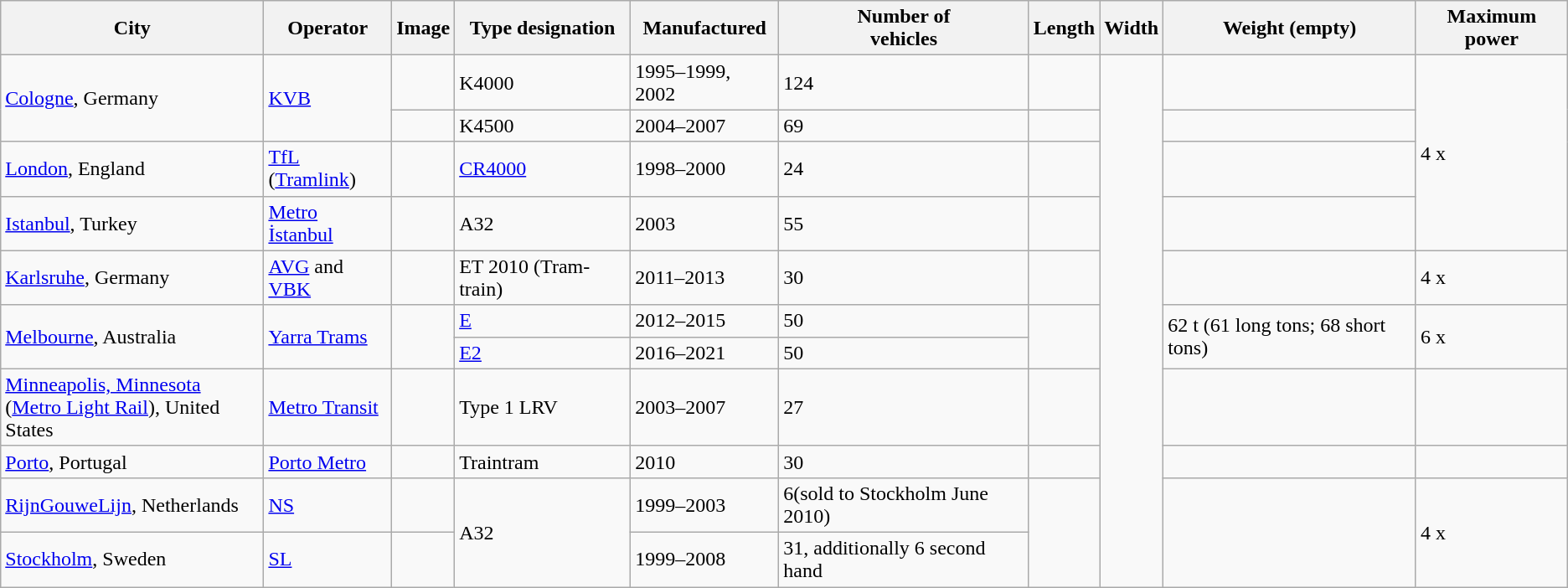<table class="wikitable">
<tr style="background:#FFFFFF; color:#000000;">
<th>City</th>
<th>Operator</th>
<th>Image</th>
<th>Type designation</th>
<th>Manufactured</th>
<th>Number of<br> vehicles</th>
<th>Length</th>
<th>Width</th>
<th>Weight (empty)</th>
<th>Maximum power</th>
</tr>
<tr>
<td rowspan="2"><a href='#'>Cologne</a>, Germany</td>
<td rowspan="2"><a href='#'>KVB</a></td>
<td></td>
<td>K4000</td>
<td>1995–1999, 2002</td>
<td>124</td>
<td></td>
<td rowspan="11"></td>
<td></td>
<td rowspan="4">4 x </td>
</tr>
<tr>
<td></td>
<td>K4500</td>
<td>2004–2007</td>
<td>69</td>
<td></td>
<td></td>
</tr>
<tr>
<td><a href='#'>London</a>, England</td>
<td><a href='#'>TfL</a><br>(<a href='#'>Tramlink</a>)</td>
<td></td>
<td><a href='#'>CR4000</a></td>
<td>1998–2000</td>
<td>24</td>
<td></td>
<td></td>
</tr>
<tr>
<td><a href='#'>Istanbul</a>, Turkey</td>
<td><a href='#'>Metro İstanbul</a></td>
<td></td>
<td>A32</td>
<td>2003</td>
<td>55</td>
<td></td>
<td></td>
</tr>
<tr>
<td><a href='#'>Karlsruhe</a>, Germany</td>
<td><a href='#'>AVG</a> and <a href='#'>VBK</a></td>
<td></td>
<td>ET 2010 (Tram-train)</td>
<td>2011–2013</td>
<td>30</td>
<td></td>
<td></td>
<td>4 x </td>
</tr>
<tr>
<td rowspan="2"><a href='#'>Melbourne</a>, Australia</td>
<td rowspan="2"><a href='#'>Yarra Trams</a></td>
<td rowspan="2"></td>
<td><a href='#'>E</a></td>
<td>2012–2015</td>
<td>50</td>
<td rowspan="2"></td>
<td rowspan="2">62 t (61 long tons; 68 short tons)</td>
<td rowspan="2">6 x </td>
</tr>
<tr>
<td><a href='#'>E2</a></td>
<td>2016–2021</td>
<td>50</td>
</tr>
<tr>
<td><a href='#'>Minneapolis, Minnesota</a><br>(<a href='#'>Metro Light Rail</a>), United States</td>
<td><a href='#'>Metro Transit</a></td>
<td></td>
<td>Type 1 LRV</td>
<td>2003–2007</td>
<td>27</td>
<td></td>
<td></td>
<td></td>
</tr>
<tr>
<td><a href='#'>Porto</a>, Portugal</td>
<td><a href='#'>Porto Metro</a></td>
<td></td>
<td>Traintram</td>
<td>2010</td>
<td>30</td>
<td></td>
<td></td>
<td></td>
</tr>
<tr>
<td><a href='#'>RijnGouweLijn</a>, Netherlands</td>
<td><a href='#'>NS</a></td>
<td></td>
<td rowspan="2">A32</td>
<td>1999–2003</td>
<td>6(sold to Stockholm June 2010)</td>
<td rowspan="2"></td>
<td rowspan="2"></td>
<td rowspan="2">4 x </td>
</tr>
<tr>
<td><a href='#'>Stockholm</a>, Sweden</td>
<td><a href='#'>SL</a></td>
<td></td>
<td>1999–2008</td>
<td>31, additionally 6 second hand</td>
</tr>
</table>
